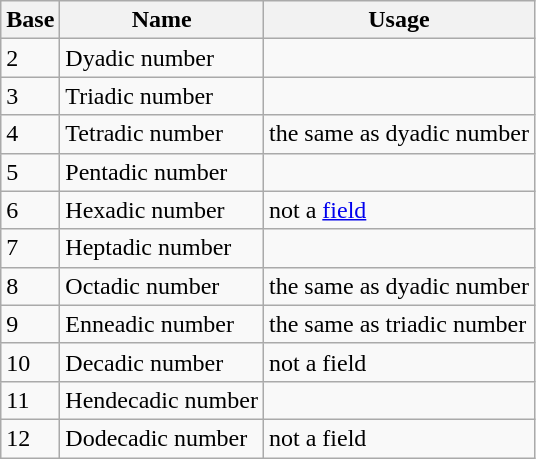<table class="wikitable">
<tr>
<th>Base</th>
<th>Name</th>
<th>Usage</th>
</tr>
<tr>
<td>2</td>
<td>Dyadic number</td>
<td></td>
</tr>
<tr>
<td>3</td>
<td>Triadic number</td>
<td></td>
</tr>
<tr>
<td>4</td>
<td>Tetradic number</td>
<td>the same as dyadic number</td>
</tr>
<tr>
<td>5</td>
<td>Pentadic number</td>
<td></td>
</tr>
<tr>
<td>6</td>
<td>Hexadic number</td>
<td>not a <a href='#'>field</a></td>
</tr>
<tr>
<td>7</td>
<td>Heptadic number</td>
<td></td>
</tr>
<tr>
<td>8</td>
<td>Octadic number</td>
<td>the same as dyadic number</td>
</tr>
<tr>
<td>9</td>
<td>Enneadic number</td>
<td>the same as triadic number</td>
</tr>
<tr>
<td>10</td>
<td>Decadic number</td>
<td>not a field</td>
</tr>
<tr>
<td>11</td>
<td>Hendecadic number</td>
<td></td>
</tr>
<tr>
<td>12</td>
<td>Dodecadic number</td>
<td>not a field</td>
</tr>
</table>
